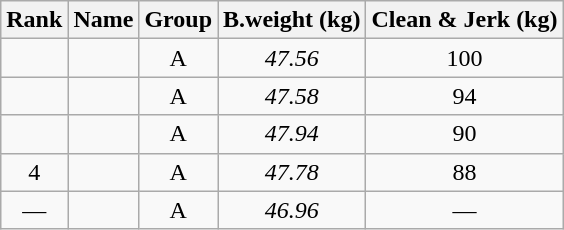<table class="wikitable sortable" style="text-align:center;">
<tr>
<th>Rank</th>
<th>Name</th>
<th>Group</th>
<th>B.weight (kg)</th>
<th>Clean & Jerk (kg)</th>
</tr>
<tr>
<td></td>
<td align=left></td>
<td>A</td>
<td><em>47.56</em></td>
<td>100</td>
</tr>
<tr>
<td></td>
<td align=left></td>
<td>A</td>
<td><em>47.58</em></td>
<td>94</td>
</tr>
<tr>
<td></td>
<td align=left></td>
<td>A</td>
<td><em>47.94</em></td>
<td>90</td>
</tr>
<tr>
<td>4</td>
<td align=left></td>
<td>A</td>
<td><em>47.78</em></td>
<td>88</td>
</tr>
<tr>
<td>—</td>
<td align=left></td>
<td>A</td>
<td><em>46.96</em></td>
<td>—</td>
</tr>
</table>
